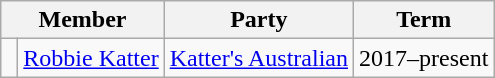<table class="wikitable">
<tr>
<th colspan="2">Member</th>
<th>Party</th>
<th>Term</th>
</tr>
<tr>
<td> </td>
<td><a href='#'>Robbie Katter</a></td>
<td><a href='#'>Katter's Australian</a></td>
<td>2017–present</td>
</tr>
</table>
